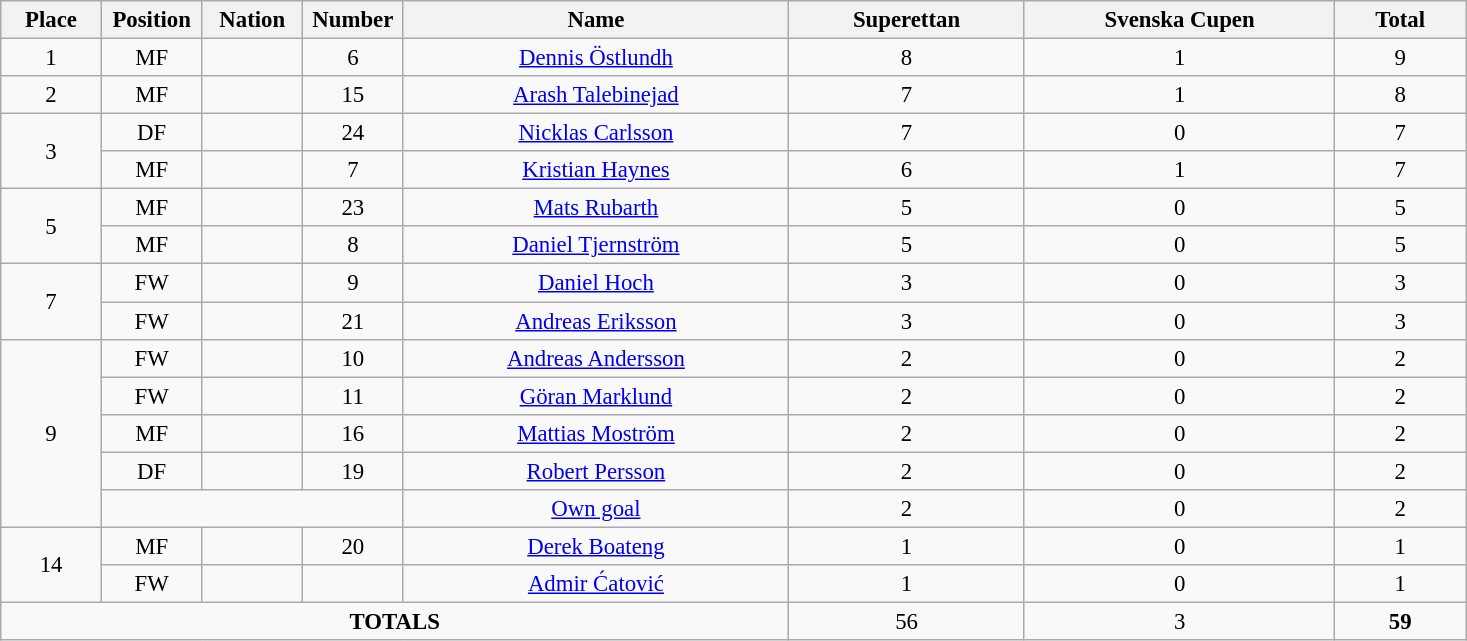<table class="wikitable" style="font-size: 95%; text-align: center;">
<tr>
<th width=60>Place</th>
<th width=60>Position</th>
<th width=60>Nation</th>
<th width=60>Number</th>
<th width=250>Name</th>
<th width=150>Superettan</th>
<th width=200>Svenska Cupen</th>
<th width=80><strong>Total</strong></th>
</tr>
<tr>
<td>1</td>
<td>MF</td>
<td></td>
<td>6</td>
<td><a href='#'>Dennis Östlundh</a></td>
<td>8</td>
<td>1</td>
<td>9</td>
</tr>
<tr>
<td>2</td>
<td>MF</td>
<td></td>
<td>15</td>
<td><a href='#'>Arash Talebinejad</a></td>
<td>7</td>
<td>1</td>
<td>8</td>
</tr>
<tr>
<td rowspan="2">3</td>
<td>DF</td>
<td></td>
<td>24</td>
<td><a href='#'>Nicklas Carlsson</a></td>
<td>7</td>
<td>0</td>
<td>7</td>
</tr>
<tr>
<td>MF</td>
<td></td>
<td>7</td>
<td><a href='#'>Kristian Haynes</a></td>
<td>6</td>
<td>1</td>
<td>7</td>
</tr>
<tr>
<td rowspan="2">5</td>
<td>MF</td>
<td></td>
<td>23</td>
<td><a href='#'>Mats Rubarth</a></td>
<td>5</td>
<td>0</td>
<td>5</td>
</tr>
<tr>
<td>MF</td>
<td></td>
<td>8</td>
<td><a href='#'>Daniel Tjernström</a></td>
<td>5</td>
<td>0</td>
<td>5</td>
</tr>
<tr>
<td rowspan="2">7</td>
<td>FW</td>
<td></td>
<td>9</td>
<td><a href='#'>Daniel Hoch</a></td>
<td>3</td>
<td>0</td>
<td>3</td>
</tr>
<tr>
<td>FW</td>
<td></td>
<td>21</td>
<td><a href='#'>Andreas Eriksson</a></td>
<td>3</td>
<td>0</td>
<td>3</td>
</tr>
<tr>
<td rowspan="5">9</td>
<td>FW</td>
<td></td>
<td>10</td>
<td><a href='#'>Andreas Andersson</a></td>
<td>2</td>
<td>0</td>
<td>2</td>
</tr>
<tr>
<td>FW</td>
<td></td>
<td>11</td>
<td><a href='#'>Göran Marklund</a></td>
<td>2</td>
<td>0</td>
<td>2</td>
</tr>
<tr>
<td>MF</td>
<td></td>
<td>16</td>
<td><a href='#'>Mattias Moström</a></td>
<td>2</td>
<td>0</td>
<td>2</td>
</tr>
<tr>
<td>DF</td>
<td></td>
<td>19</td>
<td><a href='#'>Robert Persson</a></td>
<td>2</td>
<td>0</td>
<td>2</td>
</tr>
<tr>
<td colspan="3"></td>
<td><a href='#'>Own goal</a></td>
<td>2</td>
<td>0</td>
<td>2</td>
</tr>
<tr>
<td rowspan="2">14</td>
<td>MF</td>
<td></td>
<td>20</td>
<td><a href='#'>Derek Boateng</a></td>
<td>1</td>
<td>0</td>
<td>1</td>
</tr>
<tr>
<td>FW</td>
<td></td>
<td></td>
<td><a href='#'>Admir Ćatović</a></td>
<td>1</td>
<td>0</td>
<td>1</td>
</tr>
<tr>
<td colspan="5"><strong>TOTALS</strong></td>
<td>56</td>
<td>3</td>
<td><strong>59</strong></td>
</tr>
</table>
